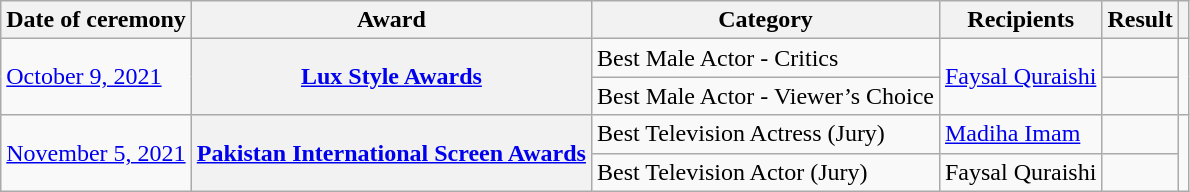<table class="wikitable plainrowheaders sortable">
<tr>
<th scope="col">Date of ceremony</th>
<th scope="col">Award</th>
<th scope="col">Category</th>
<th scope="col">Recipients</th>
<th scope="col">Result</th>
<th scope="col" class="unsortable"></th>
</tr>
<tr>
<td rowspan="2"><a href='#'>October 9, 2021</a></td>
<th scope="row" rowspan="2"><a href='#'>Lux Style Awards</a></th>
<td>Best Male Actor - Critics</td>
<td rowspan=2><a href='#'>Faysal Quraishi</a></td>
<td></td>
<td rowspan=2></td>
</tr>
<tr>
<td>Best Male Actor - Viewer’s Choice</td>
<td></td>
</tr>
<tr>
<td rowspan="2" scope="row"><a href='#'>November 5, 2021</a></td>
<th scope="row" rowspan="2"><a href='#'>Pakistan International Screen Awards</a></th>
<td>Best Television Actress (Jury)</td>
<td><a href='#'>Madiha Imam</a></td>
<td></td>
<td rowspan=2></td>
</tr>
<tr>
<td>Best Television Actor (Jury)</td>
<td>Faysal Quraishi</td>
<td></td>
</tr>
</table>
